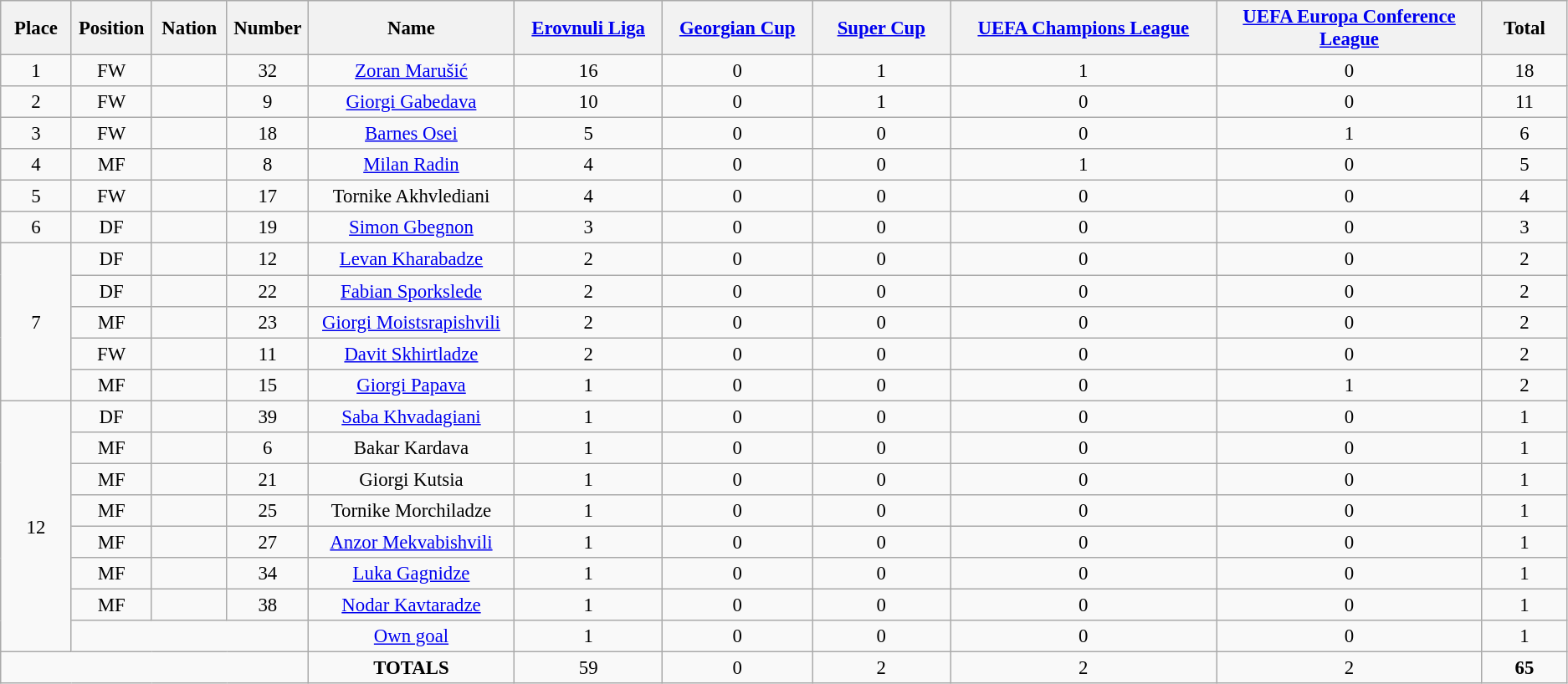<table class="wikitable" style="font-size: 95%; text-align: center;">
<tr>
<th width=60>Place</th>
<th width=60>Position</th>
<th width=60>Nation</th>
<th width=60>Number</th>
<th width=200>Name</th>
<th width=150><a href='#'>Erovnuli Liga</a></th>
<th width=150><a href='#'>Georgian Cup</a></th>
<th width=150><a href='#'>Super Cup</a></th>
<th width=300><a href='#'>UEFA Champions League</a></th>
<th width=300><a href='#'>UEFA Europa Conference League</a></th>
<th width=80>Total</th>
</tr>
<tr>
<td>1</td>
<td>FW</td>
<td></td>
<td>32</td>
<td><a href='#'>Zoran Marušić</a></td>
<td>16</td>
<td>0</td>
<td>1</td>
<td>1</td>
<td>0</td>
<td>18</td>
</tr>
<tr>
<td>2</td>
<td>FW</td>
<td></td>
<td>9</td>
<td><a href='#'>Giorgi Gabedava</a></td>
<td>10</td>
<td>0</td>
<td>1</td>
<td>0</td>
<td>0</td>
<td>11</td>
</tr>
<tr>
<td>3</td>
<td>FW</td>
<td></td>
<td>18</td>
<td><a href='#'>Barnes Osei</a></td>
<td>5</td>
<td>0</td>
<td>0</td>
<td>0</td>
<td>1</td>
<td>6</td>
</tr>
<tr>
<td>4</td>
<td>MF</td>
<td></td>
<td>8</td>
<td><a href='#'>Milan Radin</a></td>
<td>4</td>
<td>0</td>
<td>0</td>
<td>1</td>
<td>0</td>
<td>5</td>
</tr>
<tr>
<td>5</td>
<td>FW</td>
<td></td>
<td>17</td>
<td>Tornike Akhvlediani</td>
<td>4</td>
<td>0</td>
<td>0</td>
<td>0</td>
<td>0</td>
<td>4</td>
</tr>
<tr>
<td>6</td>
<td>DF</td>
<td></td>
<td>19</td>
<td><a href='#'>Simon Gbegnon</a></td>
<td>3</td>
<td>0</td>
<td>0</td>
<td>0</td>
<td>0</td>
<td>3</td>
</tr>
<tr>
<td rowspan="5">7</td>
<td>DF</td>
<td></td>
<td>12</td>
<td><a href='#'>Levan Kharabadze</a></td>
<td>2</td>
<td>0</td>
<td>0</td>
<td>0</td>
<td>0</td>
<td>2</td>
</tr>
<tr>
<td>DF</td>
<td></td>
<td>22</td>
<td><a href='#'>Fabian Sporkslede</a></td>
<td>2</td>
<td>0</td>
<td>0</td>
<td>0</td>
<td>0</td>
<td>2</td>
</tr>
<tr>
<td>MF</td>
<td></td>
<td>23</td>
<td><a href='#'>Giorgi Moistsrapishvili</a></td>
<td>2</td>
<td>0</td>
<td>0</td>
<td>0</td>
<td>0</td>
<td>2</td>
</tr>
<tr>
<td>FW</td>
<td></td>
<td>11</td>
<td><a href='#'>Davit Skhirtladze</a></td>
<td>2</td>
<td>0</td>
<td>0</td>
<td>0</td>
<td>0</td>
<td>2</td>
</tr>
<tr>
<td>MF</td>
<td></td>
<td>15</td>
<td><a href='#'>Giorgi Papava</a></td>
<td>1</td>
<td>0</td>
<td>0</td>
<td>0</td>
<td>1</td>
<td>2</td>
</tr>
<tr>
<td rowspan="8">12</td>
<td>DF</td>
<td></td>
<td>39</td>
<td><a href='#'>Saba Khvadagiani</a></td>
<td>1</td>
<td>0</td>
<td>0</td>
<td>0</td>
<td>0</td>
<td>1</td>
</tr>
<tr>
<td>MF</td>
<td></td>
<td>6</td>
<td>Bakar Kardava</td>
<td>1</td>
<td>0</td>
<td>0</td>
<td>0</td>
<td>0</td>
<td>1</td>
</tr>
<tr>
<td>MF</td>
<td></td>
<td>21</td>
<td>Giorgi Kutsia</td>
<td>1</td>
<td>0</td>
<td>0</td>
<td>0</td>
<td>0</td>
<td>1</td>
</tr>
<tr>
<td>MF</td>
<td></td>
<td>25</td>
<td>Tornike Morchiladze</td>
<td>1</td>
<td>0</td>
<td>0</td>
<td>0</td>
<td>0</td>
<td>1</td>
</tr>
<tr>
<td>MF</td>
<td></td>
<td>27</td>
<td><a href='#'>Anzor Mekvabishvili</a></td>
<td>1</td>
<td>0</td>
<td>0</td>
<td>0</td>
<td>0</td>
<td>1</td>
</tr>
<tr>
<td>MF</td>
<td></td>
<td>34</td>
<td><a href='#'>Luka Gagnidze</a></td>
<td>1</td>
<td>0</td>
<td>0</td>
<td>0</td>
<td>0</td>
<td>1</td>
</tr>
<tr>
<td>MF</td>
<td></td>
<td>38</td>
<td><a href='#'>Nodar Kavtaradze</a></td>
<td>1</td>
<td>0</td>
<td>0</td>
<td>0</td>
<td>0</td>
<td>1</td>
</tr>
<tr>
<td colspan="3"></td>
<td><a href='#'>Own goal</a></td>
<td>1</td>
<td>0</td>
<td>0</td>
<td>0</td>
<td>0</td>
<td>1</td>
</tr>
<tr>
<td colspan="4"></td>
<td><strong>TOTALS</strong></td>
<td>59</td>
<td>0</td>
<td>2</td>
<td>2</td>
<td>2</td>
<td><strong>65</strong></td>
</tr>
</table>
